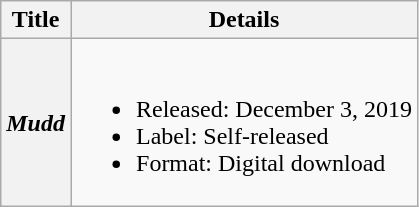<table class="wikitable plainrowheaders">
<tr>
<th>Title</th>
<th>Details</th>
</tr>
<tr>
<th scope="row"><em>Mudd</em></th>
<td><br><ul><li>Released: December 3, 2019</li><li>Label: Self-released</li><li>Format: Digital download</li></ul></td>
</tr>
</table>
